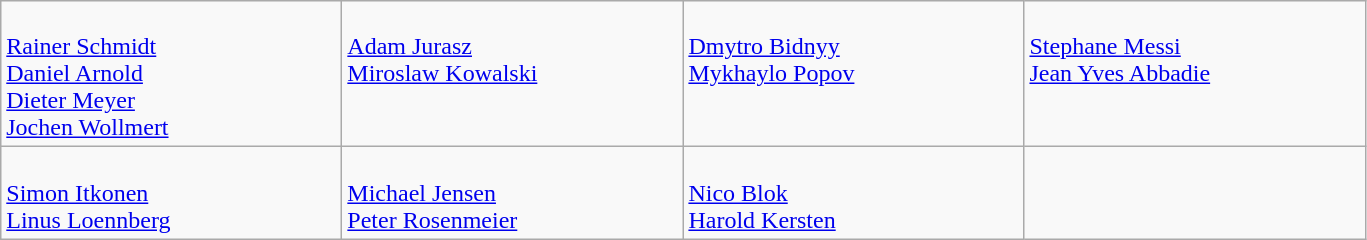<table class="wikitable">
<tr>
<td style="vertical-align:top; width:220px"><br><a href='#'>Rainer Schmidt</a><br><a href='#'>Daniel Arnold</a><br><a href='#'>Dieter Meyer</a><br><a href='#'>Jochen Wollmert</a></td>
<td style="vertical-align:top; width:220px"><br><a href='#'>Adam Jurasz</a><br><a href='#'>Miroslaw Kowalski</a></td>
<td style="vertical-align:top; width:220px"><br><a href='#'>Dmytro Bidnyy</a><br><a href='#'>Mykhaylo Popov</a></td>
<td style="vertical-align:top; width:220px"><br><a href='#'>Stephane Messi</a><br><a href='#'>Jean Yves Abbadie</a></td>
</tr>
<tr>
<td style="vertical-align:top; width:220px"><br><a href='#'>Simon Itkonen</a><br><a href='#'>Linus Loennberg</a></td>
<td style="vertical-align:top; width:220px"><br><a href='#'>Michael Jensen</a><br><a href='#'>Peter Rosenmeier</a></td>
<td style="vertical-align:top; width:220px"><br><a href='#'>Nico Blok</a><br><a href='#'>Harold Kersten</a></td>
</tr>
</table>
